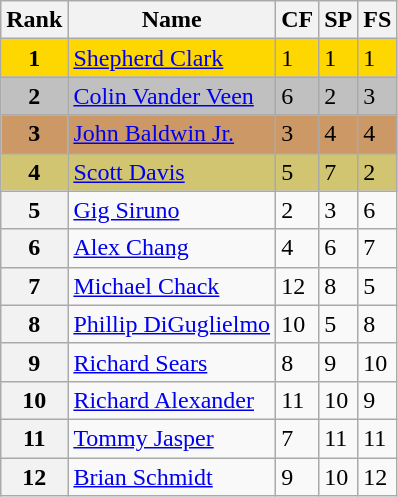<table class="wikitable">
<tr>
<th>Rank</th>
<th>Name</th>
<th>CF</th>
<th>SP</th>
<th>FS</th>
</tr>
<tr style="background:gold;">
<td style="text-align:center;"><strong>1</strong></td>
<td><a href='#'>Shepherd Clark</a></td>
<td>1</td>
<td>1</td>
<td>1</td>
</tr>
<tr style="background:silver;">
<td style="text-align:center;"><strong>2</strong></td>
<td><a href='#'>Colin Vander Veen</a></td>
<td>6</td>
<td>2</td>
<td>3</td>
</tr>
<tr style="background:#c96;">
<td style="text-align:center;"><strong>3</strong></td>
<td><a href='#'>John Baldwin Jr.</a></td>
<td>3</td>
<td>4</td>
<td>4</td>
</tr>
<tr style="background:#d1c571;">
<td style="text-align:center;"><strong>4</strong></td>
<td><a href='#'>Scott Davis</a></td>
<td>5</td>
<td>7</td>
<td>2</td>
</tr>
<tr>
<th>5</th>
<td><a href='#'>Gig Siruno</a></td>
<td>2</td>
<td>3</td>
<td>6</td>
</tr>
<tr>
<th>6</th>
<td><a href='#'>Alex Chang</a></td>
<td>4</td>
<td>6</td>
<td>7</td>
</tr>
<tr>
<th>7</th>
<td><a href='#'>Michael Chack</a></td>
<td>12</td>
<td>8</td>
<td>5</td>
</tr>
<tr>
<th>8</th>
<td><a href='#'>Phillip DiGuglielmo</a></td>
<td>10</td>
<td>5</td>
<td>8</td>
</tr>
<tr>
<th>9</th>
<td><a href='#'>Richard Sears</a></td>
<td>8</td>
<td>9</td>
<td>10</td>
</tr>
<tr>
<th>10</th>
<td><a href='#'>Richard Alexander</a></td>
<td>11</td>
<td>10</td>
<td>9</td>
</tr>
<tr>
<th>11</th>
<td><a href='#'>Tommy Jasper</a></td>
<td>7</td>
<td>11</td>
<td>11</td>
</tr>
<tr>
<th>12</th>
<td><a href='#'>Brian Schmidt</a></td>
<td>9</td>
<td>10</td>
<td>12</td>
</tr>
</table>
